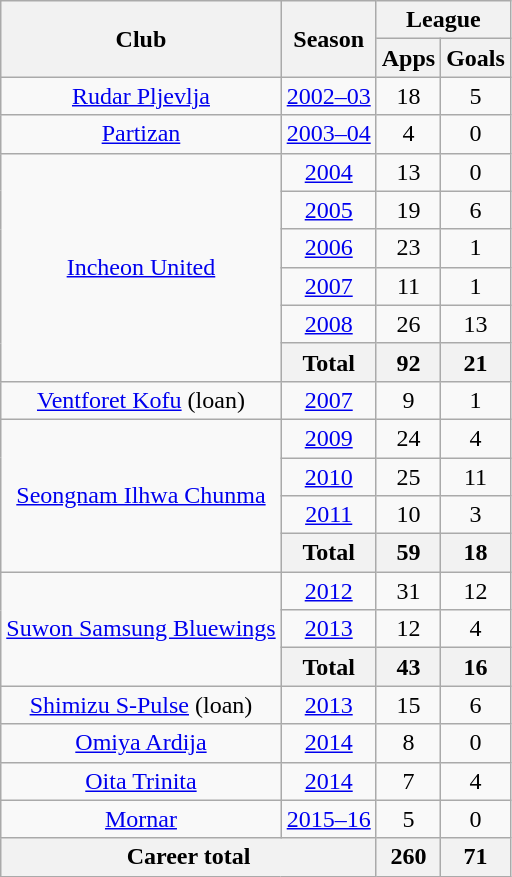<table class="wikitable" style="text-align:center">
<tr>
<th rowspan="2">Club</th>
<th rowspan="2">Season</th>
<th colspan="2">League</th>
</tr>
<tr>
<th>Apps</th>
<th>Goals</th>
</tr>
<tr>
<td><a href='#'>Rudar Pljevlja</a></td>
<td><a href='#'>2002–03</a></td>
<td>18</td>
<td>5</td>
</tr>
<tr>
<td><a href='#'>Partizan</a></td>
<td><a href='#'>2003–04</a></td>
<td>4</td>
<td>0</td>
</tr>
<tr>
<td rowspan="6"><a href='#'>Incheon United</a></td>
<td><a href='#'>2004</a></td>
<td>13</td>
<td>0</td>
</tr>
<tr>
<td><a href='#'>2005</a></td>
<td>19</td>
<td>6</td>
</tr>
<tr>
<td><a href='#'>2006</a></td>
<td>23</td>
<td>1</td>
</tr>
<tr>
<td><a href='#'>2007</a></td>
<td>11</td>
<td>1</td>
</tr>
<tr>
<td><a href='#'>2008</a></td>
<td>26</td>
<td>13</td>
</tr>
<tr>
<th>Total</th>
<th>92</th>
<th>21</th>
</tr>
<tr>
<td><a href='#'>Ventforet Kofu</a> (loan)</td>
<td><a href='#'>2007</a></td>
<td>9</td>
<td>1</td>
</tr>
<tr>
<td rowspan="4"><a href='#'>Seongnam Ilhwa Chunma</a></td>
<td><a href='#'>2009</a></td>
<td>24</td>
<td>4</td>
</tr>
<tr>
<td><a href='#'>2010</a></td>
<td>25</td>
<td>11</td>
</tr>
<tr>
<td><a href='#'>2011</a></td>
<td>10</td>
<td>3</td>
</tr>
<tr>
<th>Total</th>
<th>59</th>
<th>18</th>
</tr>
<tr>
<td rowspan="3"><a href='#'>Suwon Samsung Bluewings</a></td>
<td><a href='#'>2012</a></td>
<td>31</td>
<td>12</td>
</tr>
<tr>
<td><a href='#'>2013</a></td>
<td>12</td>
<td>4</td>
</tr>
<tr>
<th>Total</th>
<th>43</th>
<th>16</th>
</tr>
<tr>
<td><a href='#'>Shimizu S-Pulse</a> (loan)</td>
<td><a href='#'>2013</a></td>
<td>15</td>
<td>6</td>
</tr>
<tr>
<td><a href='#'>Omiya Ardija</a></td>
<td><a href='#'>2014</a></td>
<td>8</td>
<td>0</td>
</tr>
<tr>
<td><a href='#'>Oita Trinita</a></td>
<td><a href='#'>2014</a></td>
<td>7</td>
<td>4</td>
</tr>
<tr>
<td><a href='#'>Mornar</a></td>
<td><a href='#'>2015–16</a></td>
<td>5</td>
<td>0</td>
</tr>
<tr>
<th colspan="2">Career total</th>
<th>260</th>
<th>71</th>
</tr>
</table>
